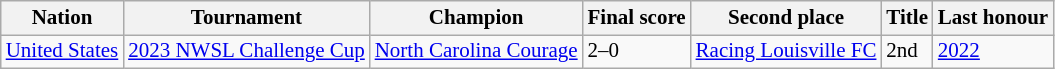<table class=wikitable style="font-size:14px">
<tr>
<th>Nation</th>
<th>Tournament</th>
<th>Champion</th>
<th>Final score</th>
<th>Second place</th>
<th data-sort-type="number">Title</th>
<th>Last honour</th>
</tr>
<tr>
<td> <a href='#'>United States</a></td>
<td><a href='#'>2023 NWSL Challenge Cup</a></td>
<td><a href='#'>North Carolina Courage</a></td>
<td>2–0</td>
<td><a href='#'>Racing Louisville FC</a></td>
<td>2nd</td>
<td><a href='#'>2022</a></td>
</tr>
</table>
